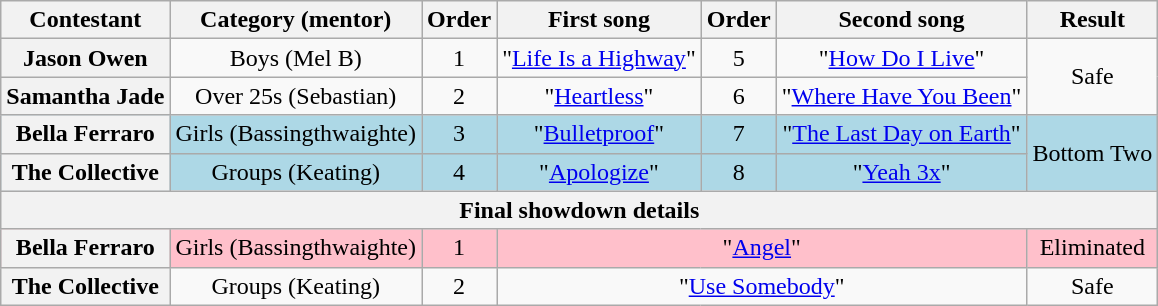<table class="wikitable plainrowheaders" style="text-align:center;">
<tr>
<th scope="col">Contestant</th>
<th scope="col">Category (mentor)</th>
<th scope="col">Order</th>
<th scope="col">First song</th>
<th scope="col">Order</th>
<th scope="col">Second song</th>
<th scope="col">Result</th>
</tr>
<tr>
<th scope="row">Jason Owen</th>
<td>Boys (Mel B)</td>
<td>1</td>
<td>"<a href='#'>Life Is a Highway</a>"</td>
<td>5</td>
<td>"<a href='#'>How Do I Live</a>"</td>
<td rowspan=2>Safe</td>
</tr>
<tr>
<th scope="row">Samantha Jade</th>
<td>Over 25s (Sebastian)</td>
<td>2</td>
<td>"<a href='#'>Heartless</a>"</td>
<td>6</td>
<td>"<a href='#'>Where Have You Been</a>"</td>
</tr>
<tr style="background:lightblue;">
<th scope="row">Bella Ferraro</th>
<td>Girls (Bassingthwaighte)</td>
<td>3</td>
<td>"<a href='#'>Bulletproof</a>"</td>
<td>7</td>
<td>"<a href='#'>The Last Day on Earth</a>"</td>
<td rowspan=2>Bottom Two</td>
</tr>
<tr style="background:lightblue;">
<th scope="row">The Collective</th>
<td>Groups (Keating)</td>
<td>4</td>
<td>"<a href='#'>Apologize</a>"</td>
<td>8</td>
<td>"<a href='#'>Yeah 3x</a>"</td>
</tr>
<tr>
<th colspan="7">Final showdown details</th>
</tr>
<tr style="background:pink;">
<th scope="row">Bella Ferraro</th>
<td>Girls (Bassingthwaighte)</td>
<td>1</td>
<td colspan="3">"<a href='#'>Angel</a>"</td>
<td>Eliminated</td>
</tr>
<tr>
<th scope="row">The Collective</th>
<td>Groups (Keating)</td>
<td>2</td>
<td colspan="3">"<a href='#'>Use Somebody</a>"</td>
<td>Safe</td>
</tr>
</table>
